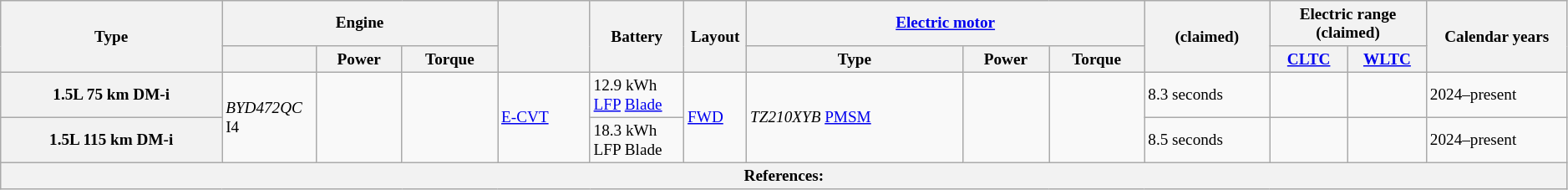<table class="wikitable" style="text-align:left; font-size:80%; width=">
<tr>
<th rowspan="2">Type</th>
<th colspan="3">Engine</th>
<th rowspan="2"></th>
<th rowspan="2" width="6%">Battery</th>
<th rowspan="2" width="4%">Layout</th>
<th colspan="3"><a href='#'>Electric motor</a></th>
<th rowspan="2" width="8%"> (claimed)</th>
<th colspan="2">Electric range (claimed)</th>
<th rowspan="2" width="9%">Calendar years</th>
</tr>
<tr>
<th width="6%"></th>
<th>Power</th>
<th>Torque</th>
<th>Type</th>
<th>Power</th>
<th>Torque</th>
<th width="5%"><a href='#'>CLTC</a></th>
<th width="5%"><a href='#'>WLTC</a></th>
</tr>
<tr>
<th>1.5L 75 km DM-i</th>
<td rowspan="2"><em>BYD472QC</em>  I4</td>
<td rowspan="2"></td>
<td rowspan="2"></td>
<td rowspan="2"><a href='#'>E-CVT</a></td>
<td>12.9 kWh <a href='#'>LFP</a> <a href='#'>Blade</a></td>
<td rowspan="2"><a href='#'>FWD</a></td>
<td rowspan="2"><em>TZ210XYB</em> <a href='#'>PMSM</a></td>
<td rowspan="2"></td>
<td rowspan="2"></td>
<td>8.3 seconds</td>
<td></td>
<td></td>
<td>2024–present</td>
</tr>
<tr>
<th>1.5L 115 km DM-i</th>
<td>18.3 kWh LFP Blade</td>
<td>8.5 seconds</td>
<td></td>
<td></td>
<td>2024–present</td>
</tr>
<tr>
<th colspan="14">References: </th>
</tr>
</table>
